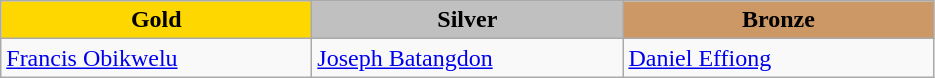<table class="wikitable" style="text-align:left">
<tr align="center">
<td width=200 bgcolor=gold><strong>Gold</strong></td>
<td width=200 bgcolor=silver><strong>Silver</strong></td>
<td width=200 bgcolor=CC9966><strong>Bronze</strong></td>
</tr>
<tr>
<td><a href='#'>Francis Obikwelu</a><br><em></em></td>
<td><a href='#'>Joseph Batangdon</a><br><em></em></td>
<td><a href='#'>Daniel Effiong</a><br><em></em></td>
</tr>
</table>
